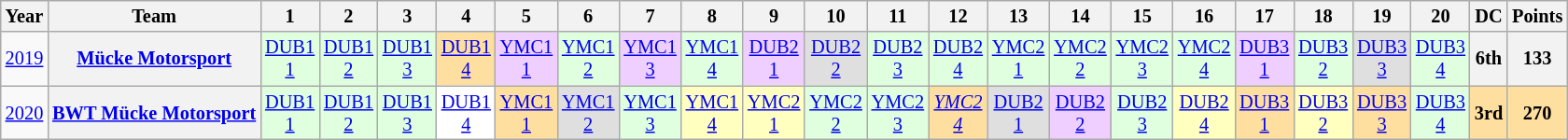<table class="wikitable" style="text-align:center; font-size:85%">
<tr>
<th>Year</th>
<th>Team</th>
<th>1</th>
<th>2</th>
<th>3</th>
<th>4</th>
<th>5</th>
<th>6</th>
<th>7</th>
<th>8</th>
<th>9</th>
<th>10</th>
<th>11</th>
<th>12</th>
<th>13</th>
<th>14</th>
<th>15</th>
<th>16</th>
<th>17</th>
<th>18</th>
<th>19</th>
<th>20</th>
<th>DC</th>
<th>Points</th>
</tr>
<tr>
<td><a href='#'>2019</a></td>
<th nowrap><a href='#'>Mücke Motorsport</a></th>
<td style="background:#DFFFDF;"><a href='#'>DUB1<br>1</a><br></td>
<td style="background:#DFFFDF;"><a href='#'>DUB1<br>2</a><br></td>
<td style="background:#DFFFDF;"><a href='#'>DUB1<br>3</a><br></td>
<td style="background:#FFDF9F;"><a href='#'>DUB1<br>4</a><br></td>
<td style="background:#EFCFFF;"><a href='#'>YMC1<br>1</a><br></td>
<td style="background:#DFFFDF;"><a href='#'>YMC1<br>2</a><br></td>
<td style="background:#EFCFFF;"><a href='#'>YMC1<br>3</a><br></td>
<td style="background:#DFFFDF;"><a href='#'>YMC1<br>4</a><br></td>
<td style="background:#EFCFFF;"><a href='#'>DUB2<br>1</a><br></td>
<td style="background:#DFDFDF;"><a href='#'>DUB2<br>2</a><br></td>
<td style="background:#DFFFDF;"><a href='#'>DUB2<br>3</a><br></td>
<td style="background:#DFFFDF;"><a href='#'>DUB2<br>4</a><br></td>
<td style="background:#DFFFDF;"><a href='#'>YMC2<br>1</a><br></td>
<td style="background:#DFFFDF;"><a href='#'>YMC2<br>2</a><br></td>
<td style="background:#DFFFDF;"><a href='#'>YMC2<br>3</a><br></td>
<td style="background:#DFFFDF;"><a href='#'>YMC2<br>4</a><br></td>
<td style="background:#EFCFFF;"><a href='#'>DUB3<br>1</a><br></td>
<td style="background:#DFFFDF;"><a href='#'>DUB3<br>2</a><br></td>
<td style="background:#DFDFDF;"><a href='#'>DUB3<br>3</a><br></td>
<td style="background:#DFFFDF;"><a href='#'>DUB3<br>4</a><br></td>
<th>6th</th>
<th>133</th>
</tr>
<tr>
<td><a href='#'>2020</a></td>
<th nowrap><a href='#'>BWT Mücke Motorsport</a></th>
<td style="background:#DFFFDF;"><a href='#'>DUB1<br>1</a><br></td>
<td style="background:#DFFFDF;"><a href='#'>DUB1<br>2</a><br></td>
<td style="background:#DFFFDF;"><a href='#'>DUB1<br>3</a><br></td>
<td style="background:#FFFFFF;"><a href='#'>DUB1<br>4</a><br></td>
<td style="background:#FFDF9F;"><a href='#'>YMC1<br>1</a><br></td>
<td style="background:#DFDFDF;"><a href='#'>YMC1<br>2</a><br></td>
<td style="background:#DFFFDF;"><a href='#'>YMC1<br>3</a><br></td>
<td style="background:#FFFFBF;"><a href='#'>YMC1<br>4</a><br></td>
<td style="background:#FFFFBF;"><a href='#'>YMC2<br>1</a><br></td>
<td style="background:#DFFFDF;"><a href='#'>YMC2<br>2</a><br></td>
<td style="background:#DFFFDF;"><a href='#'>YMC2<br>3</a><br></td>
<td style="background:#FFDF9F;"><em><a href='#'>YMC2<br>4</a></em><br></td>
<td style="background:#DFDFDF;"><a href='#'>DUB2<br>1</a><br></td>
<td style="background:#EFCFFF;"><a href='#'>DUB2<br>2</a><br></td>
<td style="background:#DFFFDF;"><a href='#'>DUB2<br>3</a><br></td>
<td style="background:#FFFFBF;"><a href='#'>DUB2<br>4</a><br></td>
<td style="background:#FFDF9F;"><a href='#'>DUB3<br>1</a><br></td>
<td style="background:#FFFFBF;"><a href='#'>DUB3<br>2</a><br></td>
<td style="background:#FFDF9F;"><a href='#'>DUB3<br>3</a><br></td>
<td style="background:#DFFFDF;"><a href='#'>DUB3<br>4</a><br></td>
<th style="background:#FFDF9F;">3rd</th>
<th style="background:#FFDF9F;">270</th>
</tr>
</table>
